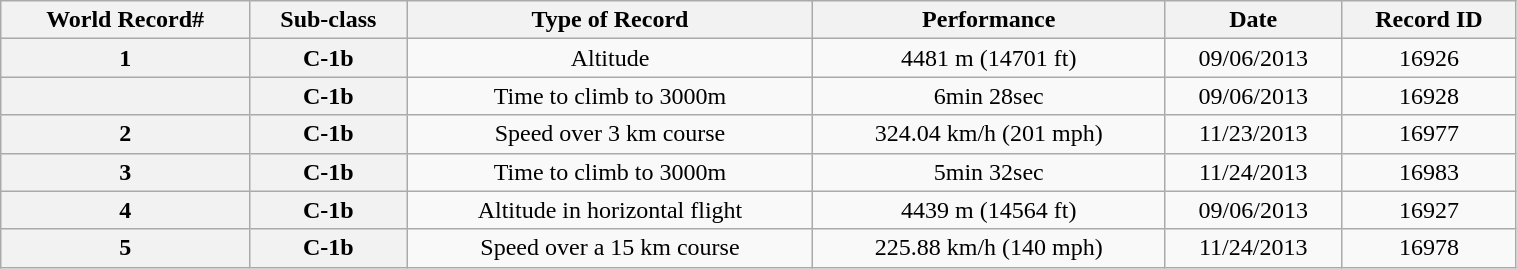<table class="wikitable" style="text-align: center; width:80%;">
<tr>
<th scope="col">World Record#</th>
<th scope="col">Sub-class</th>
<th scope="col">Type of Record</th>
<th scope="col">Performance</th>
<th scope="col">Date</th>
<th scope="col">Record ID</th>
</tr>
<tr>
<th scope="row">1</th>
<th>C-1b</th>
<td>Altitude</td>
<td>4481 m (14701 ft)</td>
<td>09/06/2013</td>
<td>16926</td>
</tr>
<tr>
<th scope="row"></th>
<th>C-1b</th>
<td>Time to climb to 3000m</td>
<td>6min 28sec</td>
<td>09/06/2013</td>
<td>16928</td>
</tr>
<tr>
<th scope="row">2</th>
<th>C-1b</th>
<td>Speed over 3 km course</td>
<td>324.04 km/h (201 mph)</td>
<td>11/23/2013</td>
<td>16977</td>
</tr>
<tr>
<th scope="row">3</th>
<th>C-1b</th>
<td>Time to climb to 3000m</td>
<td>5min 32sec</td>
<td>11/24/2013</td>
<td>16983</td>
</tr>
<tr>
<th scope="row">4</th>
<th>C-1b</th>
<td>Altitude in horizontal flight</td>
<td>4439 m (14564 ft)</td>
<td>09/06/2013</td>
<td>16927</td>
</tr>
<tr>
<th scope="row">5</th>
<th>C-1b</th>
<td>Speed over a 15 km course</td>
<td>225.88 km/h (140 mph)</td>
<td>11/24/2013</td>
<td>16978</td>
</tr>
</table>
